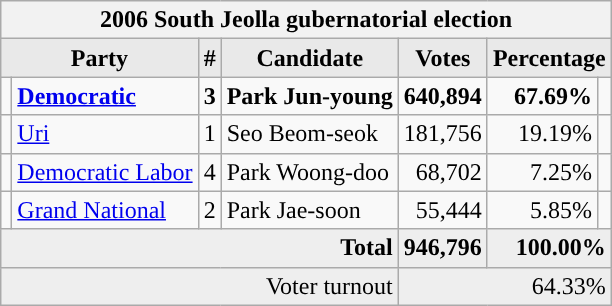<table class="wikitable">
<tr>
<th colspan="7">2006 South Jeolla gubernatorial election</th>
</tr>
<tr>
<th style="background-color:#E9E9E9" colspan=2>Party</th>
<th style="background-color:#E9E9E9">#</th>
<th style="background-color:#E9E9E9">Candidate</th>
<th style="background-color:#E9E9E9">Votes</th>
<th style="background-color:#E9E9E9" colspan=2>Percentage</th>
</tr>
<tr style="font-weight:bold">
<td></td>
<td align=left><a href='#'>Democratic</a></td>
<td align=center>3</td>
<td align=left>Park Jun-young</td>
<td align=right>640,894</td>
<td align=right>67.69%</td>
<td align=right></td>
</tr>
<tr>
<td></td>
<td align=left><a href='#'>Uri</a></td>
<td align=center>1</td>
<td align=left>Seo Beom-seok</td>
<td align=right>181,756</td>
<td align=right>19.19%</td>
<td align=right></td>
</tr>
<tr>
<td></td>
<td align=left><a href='#'>Democratic Labor</a></td>
<td align=center>4</td>
<td align=left>Park Woong-doo</td>
<td align=right>68,702</td>
<td align=right>7.25%</td>
<td align=right></td>
</tr>
<tr>
<td></td>
<td align=left><a href='#'>Grand National</a></td>
<td align=center>2</td>
<td align=left>Park Jae-soon</td>
<td align=right>55,444</td>
<td align=right>5.85%</td>
<td align=right></td>
</tr>
<tr bgcolor="#EEEEEE" style="font-weight:bold">
<td colspan="4" align=right>Total</td>
<td align=right>946,796</td>
<td align=right colspan=2>100.00%</td>
</tr>
<tr bgcolor="#EEEEEE">
<td colspan="4" align="right">Voter turnout</td>
<td colspan="3" align="right">64.33%</td>
</tr>
</table>
